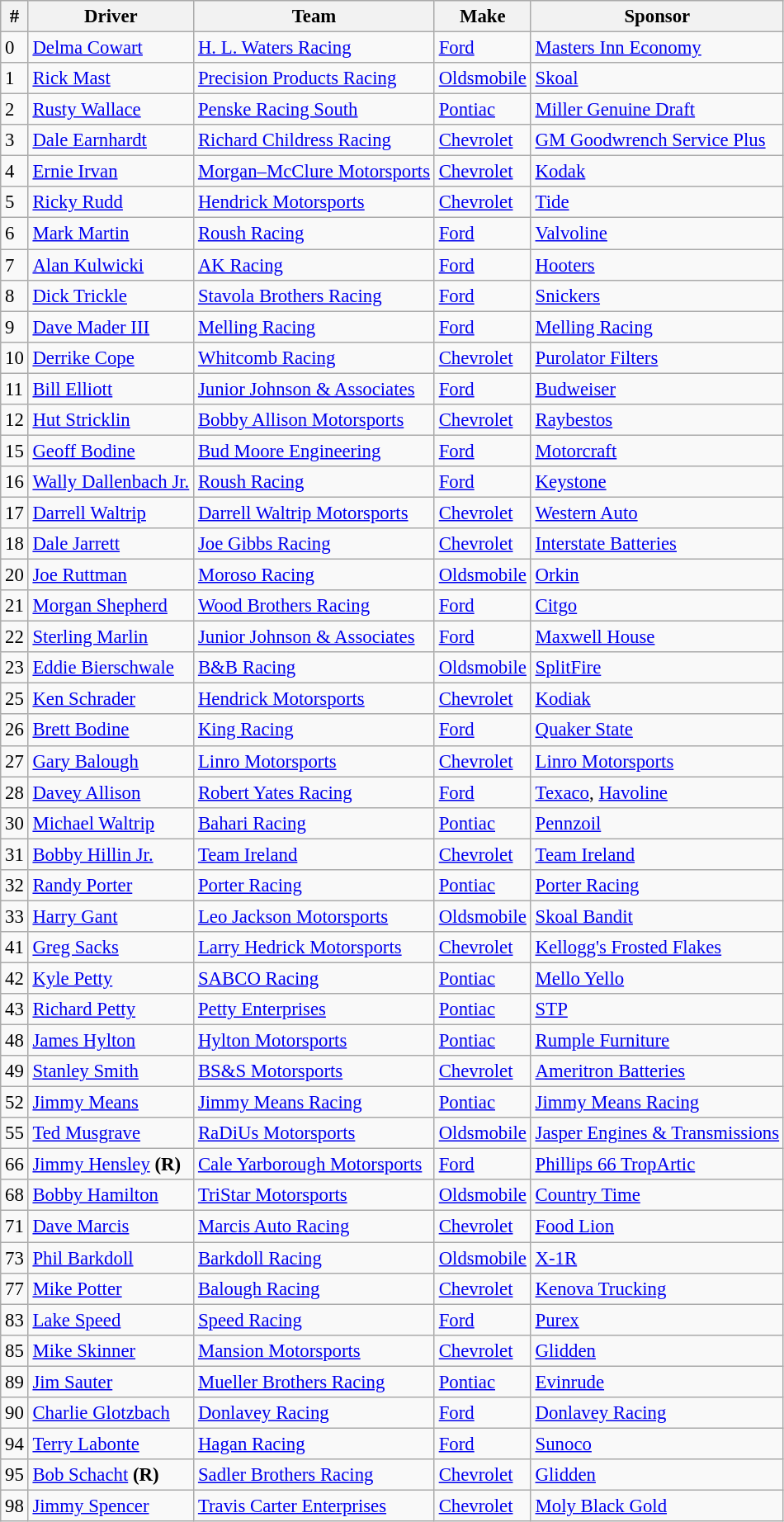<table class="wikitable" style="font-size:95%">
<tr>
<th>#</th>
<th>Driver</th>
<th>Team</th>
<th>Make</th>
<th>Sponsor</th>
</tr>
<tr>
<td>0</td>
<td><a href='#'>Delma Cowart</a></td>
<td><a href='#'>H. L. Waters Racing</a></td>
<td><a href='#'>Ford</a></td>
<td><a href='#'>Masters Inn Economy</a></td>
</tr>
<tr>
<td>1</td>
<td><a href='#'>Rick Mast</a></td>
<td><a href='#'>Precision Products Racing</a></td>
<td><a href='#'>Oldsmobile</a></td>
<td><a href='#'>Skoal</a></td>
</tr>
<tr>
<td>2</td>
<td><a href='#'>Rusty Wallace</a></td>
<td><a href='#'>Penske Racing South</a></td>
<td><a href='#'>Pontiac</a></td>
<td><a href='#'>Miller Genuine Draft</a></td>
</tr>
<tr>
<td>3</td>
<td><a href='#'>Dale Earnhardt</a></td>
<td><a href='#'>Richard Childress Racing</a></td>
<td><a href='#'>Chevrolet</a></td>
<td><a href='#'>GM Goodwrench Service Plus</a></td>
</tr>
<tr>
<td>4</td>
<td><a href='#'>Ernie Irvan</a></td>
<td><a href='#'>Morgan–McClure Motorsports</a></td>
<td><a href='#'>Chevrolet</a></td>
<td><a href='#'>Kodak</a></td>
</tr>
<tr>
<td>5</td>
<td><a href='#'>Ricky Rudd</a></td>
<td><a href='#'>Hendrick Motorsports</a></td>
<td><a href='#'>Chevrolet</a></td>
<td><a href='#'>Tide</a></td>
</tr>
<tr>
<td>6</td>
<td><a href='#'>Mark Martin</a></td>
<td><a href='#'>Roush Racing</a></td>
<td><a href='#'>Ford</a></td>
<td><a href='#'>Valvoline</a></td>
</tr>
<tr>
<td>7</td>
<td><a href='#'>Alan Kulwicki</a></td>
<td><a href='#'>AK Racing</a></td>
<td><a href='#'>Ford</a></td>
<td><a href='#'>Hooters</a></td>
</tr>
<tr>
<td>8</td>
<td><a href='#'>Dick Trickle</a></td>
<td><a href='#'>Stavola Brothers Racing</a></td>
<td><a href='#'>Ford</a></td>
<td><a href='#'>Snickers</a></td>
</tr>
<tr>
<td>9</td>
<td><a href='#'>Dave Mader III</a></td>
<td><a href='#'>Melling Racing</a></td>
<td><a href='#'>Ford</a></td>
<td><a href='#'>Melling Racing</a></td>
</tr>
<tr>
<td>10</td>
<td><a href='#'>Derrike Cope</a></td>
<td><a href='#'>Whitcomb Racing</a></td>
<td><a href='#'>Chevrolet</a></td>
<td><a href='#'>Purolator Filters</a></td>
</tr>
<tr>
<td>11</td>
<td><a href='#'>Bill Elliott</a></td>
<td><a href='#'>Junior Johnson & Associates</a></td>
<td><a href='#'>Ford</a></td>
<td><a href='#'>Budweiser</a></td>
</tr>
<tr>
<td>12</td>
<td><a href='#'>Hut Stricklin</a></td>
<td><a href='#'>Bobby Allison Motorsports</a></td>
<td><a href='#'>Chevrolet</a></td>
<td><a href='#'>Raybestos</a></td>
</tr>
<tr>
<td>15</td>
<td><a href='#'>Geoff Bodine</a></td>
<td><a href='#'>Bud Moore Engineering</a></td>
<td><a href='#'>Ford</a></td>
<td><a href='#'>Motorcraft</a></td>
</tr>
<tr>
<td>16</td>
<td><a href='#'>Wally Dallenbach Jr.</a></td>
<td><a href='#'>Roush Racing</a></td>
<td><a href='#'>Ford</a></td>
<td><a href='#'>Keystone</a></td>
</tr>
<tr>
<td>17</td>
<td><a href='#'>Darrell Waltrip</a></td>
<td><a href='#'>Darrell Waltrip Motorsports</a></td>
<td><a href='#'>Chevrolet</a></td>
<td><a href='#'>Western Auto</a></td>
</tr>
<tr>
<td>18</td>
<td><a href='#'>Dale Jarrett</a></td>
<td><a href='#'>Joe Gibbs Racing</a></td>
<td><a href='#'>Chevrolet</a></td>
<td><a href='#'>Interstate Batteries</a></td>
</tr>
<tr>
<td>20</td>
<td><a href='#'>Joe Ruttman</a></td>
<td><a href='#'>Moroso Racing</a></td>
<td><a href='#'>Oldsmobile</a></td>
<td><a href='#'>Orkin</a></td>
</tr>
<tr>
<td>21</td>
<td><a href='#'>Morgan Shepherd</a></td>
<td><a href='#'>Wood Brothers Racing</a></td>
<td><a href='#'>Ford</a></td>
<td><a href='#'>Citgo</a></td>
</tr>
<tr>
<td>22</td>
<td><a href='#'>Sterling Marlin</a></td>
<td><a href='#'>Junior Johnson & Associates</a></td>
<td><a href='#'>Ford</a></td>
<td><a href='#'>Maxwell House</a></td>
</tr>
<tr>
<td>23</td>
<td><a href='#'>Eddie Bierschwale</a></td>
<td><a href='#'>B&B Racing</a></td>
<td><a href='#'>Oldsmobile</a></td>
<td><a href='#'>SplitFire</a></td>
</tr>
<tr>
<td>25</td>
<td><a href='#'>Ken Schrader</a></td>
<td><a href='#'>Hendrick Motorsports</a></td>
<td><a href='#'>Chevrolet</a></td>
<td><a href='#'>Kodiak</a></td>
</tr>
<tr>
<td>26</td>
<td><a href='#'>Brett Bodine</a></td>
<td><a href='#'>King Racing</a></td>
<td><a href='#'>Ford</a></td>
<td><a href='#'>Quaker State</a></td>
</tr>
<tr>
<td>27</td>
<td><a href='#'>Gary Balough</a></td>
<td><a href='#'>Linro Motorsports</a></td>
<td><a href='#'>Chevrolet</a></td>
<td><a href='#'>Linro Motorsports</a></td>
</tr>
<tr>
<td>28</td>
<td><a href='#'>Davey Allison</a></td>
<td><a href='#'>Robert Yates Racing</a></td>
<td><a href='#'>Ford</a></td>
<td><a href='#'>Texaco</a>, <a href='#'>Havoline</a></td>
</tr>
<tr>
<td>30</td>
<td><a href='#'>Michael Waltrip</a></td>
<td><a href='#'>Bahari Racing</a></td>
<td><a href='#'>Pontiac</a></td>
<td><a href='#'>Pennzoil</a></td>
</tr>
<tr>
<td>31</td>
<td><a href='#'>Bobby Hillin Jr.</a></td>
<td><a href='#'>Team Ireland</a></td>
<td><a href='#'>Chevrolet</a></td>
<td><a href='#'>Team Ireland</a></td>
</tr>
<tr>
<td>32</td>
<td><a href='#'>Randy Porter</a></td>
<td><a href='#'>Porter Racing</a></td>
<td><a href='#'>Pontiac</a></td>
<td><a href='#'>Porter Racing</a></td>
</tr>
<tr>
<td>33</td>
<td><a href='#'>Harry Gant</a></td>
<td><a href='#'>Leo Jackson Motorsports</a></td>
<td><a href='#'>Oldsmobile</a></td>
<td><a href='#'>Skoal Bandit</a></td>
</tr>
<tr>
<td>41</td>
<td><a href='#'>Greg Sacks</a></td>
<td><a href='#'>Larry Hedrick Motorsports</a></td>
<td><a href='#'>Chevrolet</a></td>
<td><a href='#'>Kellogg's Frosted Flakes</a></td>
</tr>
<tr>
<td>42</td>
<td><a href='#'>Kyle Petty</a></td>
<td><a href='#'>SABCO Racing</a></td>
<td><a href='#'>Pontiac</a></td>
<td><a href='#'>Mello Yello</a></td>
</tr>
<tr>
<td>43</td>
<td><a href='#'>Richard Petty</a></td>
<td><a href='#'>Petty Enterprises</a></td>
<td><a href='#'>Pontiac</a></td>
<td><a href='#'>STP</a></td>
</tr>
<tr>
<td>48</td>
<td><a href='#'>James Hylton</a></td>
<td><a href='#'>Hylton Motorsports</a></td>
<td><a href='#'>Pontiac</a></td>
<td><a href='#'>Rumple Furniture</a></td>
</tr>
<tr>
<td>49</td>
<td><a href='#'>Stanley Smith</a></td>
<td><a href='#'>BS&S Motorsports</a></td>
<td><a href='#'>Chevrolet</a></td>
<td><a href='#'>Ameritron Batteries</a></td>
</tr>
<tr>
<td>52</td>
<td><a href='#'>Jimmy Means</a></td>
<td><a href='#'>Jimmy Means Racing</a></td>
<td><a href='#'>Pontiac</a></td>
<td><a href='#'>Jimmy Means Racing</a></td>
</tr>
<tr>
<td>55</td>
<td><a href='#'>Ted Musgrave</a></td>
<td><a href='#'>RaDiUs Motorsports</a></td>
<td><a href='#'>Oldsmobile</a></td>
<td><a href='#'>Jasper Engines & Transmissions</a></td>
</tr>
<tr>
<td>66</td>
<td><a href='#'>Jimmy Hensley</a> <strong>(R)</strong></td>
<td><a href='#'>Cale Yarborough Motorsports</a></td>
<td><a href='#'>Ford</a></td>
<td><a href='#'>Phillips 66 TropArtic</a></td>
</tr>
<tr>
<td>68</td>
<td><a href='#'>Bobby Hamilton</a></td>
<td><a href='#'>TriStar Motorsports</a></td>
<td><a href='#'>Oldsmobile</a></td>
<td><a href='#'>Country Time</a></td>
</tr>
<tr>
<td>71</td>
<td><a href='#'>Dave Marcis</a></td>
<td><a href='#'>Marcis Auto Racing</a></td>
<td><a href='#'>Chevrolet</a></td>
<td><a href='#'>Food Lion</a></td>
</tr>
<tr>
<td>73</td>
<td><a href='#'>Phil Barkdoll</a></td>
<td><a href='#'>Barkdoll Racing</a></td>
<td><a href='#'>Oldsmobile</a></td>
<td><a href='#'>X-1R</a></td>
</tr>
<tr>
<td>77</td>
<td><a href='#'>Mike Potter</a></td>
<td><a href='#'>Balough Racing</a></td>
<td><a href='#'>Chevrolet</a></td>
<td><a href='#'>Kenova Trucking</a></td>
</tr>
<tr>
<td>83</td>
<td><a href='#'>Lake Speed</a></td>
<td><a href='#'>Speed Racing</a></td>
<td><a href='#'>Ford</a></td>
<td><a href='#'>Purex</a></td>
</tr>
<tr>
<td>85</td>
<td><a href='#'>Mike Skinner</a></td>
<td><a href='#'>Mansion Motorsports</a></td>
<td><a href='#'>Chevrolet</a></td>
<td><a href='#'>Glidden</a></td>
</tr>
<tr>
<td>89</td>
<td><a href='#'>Jim Sauter</a></td>
<td><a href='#'>Mueller Brothers Racing</a></td>
<td><a href='#'>Pontiac</a></td>
<td><a href='#'>Evinrude</a></td>
</tr>
<tr>
<td>90</td>
<td><a href='#'>Charlie Glotzbach</a></td>
<td><a href='#'>Donlavey Racing</a></td>
<td><a href='#'>Ford</a></td>
<td><a href='#'>Donlavey Racing</a></td>
</tr>
<tr>
<td>94</td>
<td><a href='#'>Terry Labonte</a></td>
<td><a href='#'>Hagan Racing</a></td>
<td><a href='#'>Ford</a></td>
<td><a href='#'>Sunoco</a></td>
</tr>
<tr>
<td>95</td>
<td><a href='#'>Bob Schacht</a> <strong>(R)</strong></td>
<td><a href='#'>Sadler Brothers Racing</a></td>
<td><a href='#'>Chevrolet</a></td>
<td><a href='#'>Glidden</a></td>
</tr>
<tr>
<td>98</td>
<td><a href='#'>Jimmy Spencer</a></td>
<td><a href='#'>Travis Carter Enterprises</a></td>
<td><a href='#'>Chevrolet</a></td>
<td><a href='#'>Moly Black Gold</a></td>
</tr>
</table>
